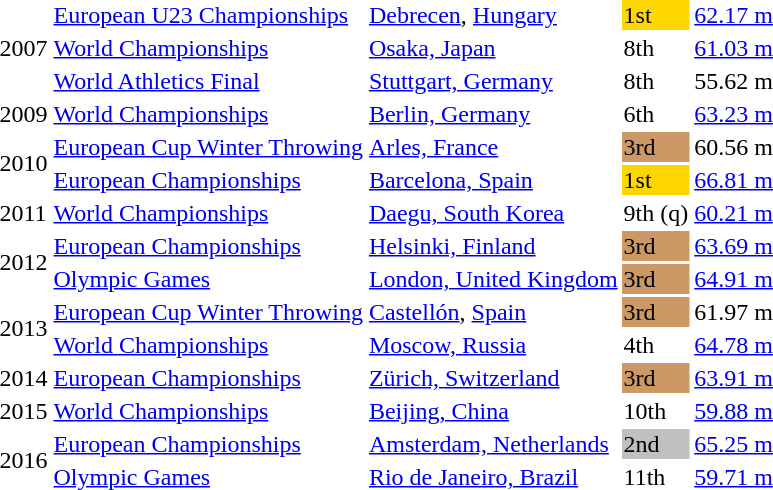<table>
<tr>
<td rowspan=3>2007</td>
<td><a href='#'>European U23 Championships</a></td>
<td><a href='#'>Debrecen</a>, <a href='#'>Hungary</a></td>
<td bgcolor="gold">1st</td>
<td><a href='#'>62.17 m</a></td>
</tr>
<tr>
<td><a href='#'>World Championships</a></td>
<td><a href='#'>Osaka, Japan</a></td>
<td>8th</td>
<td><a href='#'>61.03 m</a></td>
</tr>
<tr>
<td><a href='#'>World Athletics Final</a></td>
<td><a href='#'>Stuttgart, Germany</a></td>
<td>8th</td>
<td>55.62 m</td>
</tr>
<tr>
<td>2009</td>
<td><a href='#'>World Championships</a></td>
<td><a href='#'>Berlin, Germany</a></td>
<td>6th</td>
<td><a href='#'>63.23 m</a></td>
</tr>
<tr>
<td rowspan=2>2010</td>
<td><a href='#'>European Cup Winter Throwing</a></td>
<td><a href='#'>Arles, France</a></td>
<td bgcolor="cc9966">3rd</td>
<td>60.56 m</td>
</tr>
<tr>
<td><a href='#'>European Championships</a></td>
<td><a href='#'>Barcelona, Spain</a></td>
<td bgcolor="gold">1st</td>
<td><a href='#'>66.81 m</a></td>
</tr>
<tr>
<td>2011</td>
<td><a href='#'>World Championships</a></td>
<td><a href='#'>Daegu, South Korea</a></td>
<td>9th (q)</td>
<td><a href='#'>60.21 m</a></td>
</tr>
<tr>
<td rowspan=2>2012</td>
<td><a href='#'>European Championships</a></td>
<td><a href='#'>Helsinki, Finland</a></td>
<td bgcolor="cc9966">3rd</td>
<td><a href='#'>63.69 m</a></td>
</tr>
<tr>
<td><a href='#'>Olympic Games</a></td>
<td><a href='#'>London, United Kingdom</a></td>
<td bgcolor="cc9966">3rd</td>
<td><a href='#'>64.91 m</a></td>
</tr>
<tr>
<td rowspan=2>2013</td>
<td><a href='#'>European Cup Winter Throwing</a></td>
<td><a href='#'>Castellón</a>, <a href='#'>Spain</a></td>
<td bgcolor="cc9966">3rd</td>
<td>61.97 m</td>
</tr>
<tr>
<td><a href='#'>World Championships</a></td>
<td><a href='#'>Moscow, Russia</a></td>
<td>4th</td>
<td><a href='#'>64.78 m</a></td>
</tr>
<tr>
<td>2014</td>
<td><a href='#'>European Championships</a></td>
<td><a href='#'>Zürich, Switzerland</a></td>
<td bgcolor="cc9966">3rd</td>
<td><a href='#'>63.91 m</a></td>
</tr>
<tr>
<td>2015</td>
<td><a href='#'>World Championships</a></td>
<td><a href='#'>Beijing, China</a></td>
<td>10th</td>
<td><a href='#'>59.88 m</a></td>
</tr>
<tr>
<td rowspan=2>2016</td>
<td><a href='#'>European Championships</a></td>
<td><a href='#'>Amsterdam, Netherlands</a></td>
<td bgcolor=silver>2nd</td>
<td><a href='#'>65.25 m</a></td>
</tr>
<tr>
<td><a href='#'>Olympic Games</a></td>
<td><a href='#'>Rio de Janeiro, Brazil</a></td>
<td>11th</td>
<td><a href='#'>59.71 m</a></td>
</tr>
</table>
